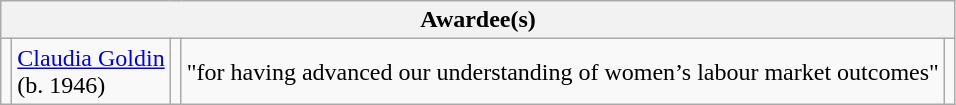<table class="wikitable">
<tr>
<th colspan="5">Awardee(s)</th>
</tr>
<tr>
<td></td>
<td><a href='#'>Claudia Goldin</a><br>(b. 1946)</td>
<td></td>
<td>"for having advanced our understanding of women’s labour market outcomes"</td>
<td></td>
</tr>
</table>
